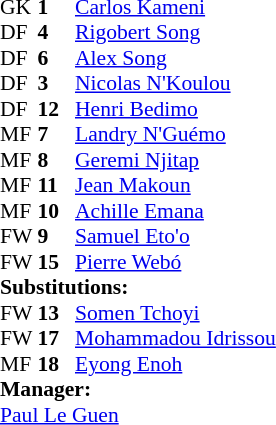<table style="font-size: 90%" cellspacing="0" cellpadding="0">
<tr>
<th width="25"></th>
<th width="25"></th>
</tr>
<tr>
<td>GK</td>
<td><strong>1</strong></td>
<td><a href='#'>Carlos Kameni</a></td>
</tr>
<tr>
<td>DF</td>
<td><strong>4</strong></td>
<td><a href='#'>Rigobert Song</a></td>
</tr>
<tr>
<td>DF</td>
<td><strong>6</strong></td>
<td><a href='#'>Alex Song</a></td>
</tr>
<tr>
<td>DF</td>
<td><strong>3</strong></td>
<td><a href='#'>Nicolas N'Koulou</a></td>
</tr>
<tr>
<td>DF</td>
<td><strong>12</strong></td>
<td><a href='#'>Henri Bedimo</a></td>
<td></td>
<td></td>
</tr>
<tr>
<td>MF</td>
<td><strong>7</strong></td>
<td><a href='#'>Landry N'Guémo</a></td>
<td></td>
<td></td>
</tr>
<tr>
<td>MF</td>
<td><strong>8</strong></td>
<td><a href='#'>Geremi Njitap</a></td>
</tr>
<tr>
<td>MF</td>
<td><strong>11</strong></td>
<td><a href='#'>Jean Makoun</a></td>
</tr>
<tr>
<td>MF</td>
<td><strong>10</strong></td>
<td><a href='#'>Achille Emana</a></td>
</tr>
<tr>
<td>FW</td>
<td><strong>9</strong></td>
<td><a href='#'>Samuel Eto'o</a></td>
</tr>
<tr>
<td>FW</td>
<td><strong>15</strong></td>
<td><a href='#'>Pierre Webó</a></td>
<td></td>
<td></td>
</tr>
<tr>
<td colspan=3><strong>Substitutions:</strong></td>
</tr>
<tr>
<td>FW</td>
<td><strong>13</strong></td>
<td><a href='#'>Somen Tchoyi</a></td>
<td></td>
<td></td>
</tr>
<tr>
<td>FW</td>
<td><strong>17</strong></td>
<td><a href='#'>Mohammadou Idrissou</a></td>
<td></td>
<td></td>
</tr>
<tr>
<td>MF</td>
<td><strong>18</strong></td>
<td><a href='#'>Eyong Enoh</a></td>
<td></td>
<td></td>
</tr>
<tr>
<td colspan=3><strong>Manager:</strong></td>
</tr>
<tr>
<td colspan=3> <a href='#'>Paul Le Guen</a></td>
</tr>
</table>
